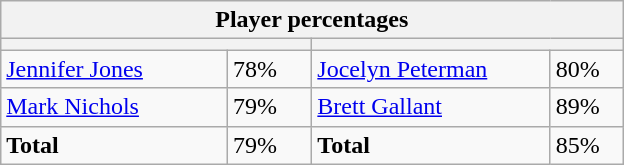<table class="wikitable">
<tr>
<th colspan=4 width=400>Player percentages</th>
</tr>
<tr>
<th colspan=2 width=200 style="white-space:nowrap;"> </th>
<th colspan=2 width=200 style="white-space:nowrap;"> </th>
</tr>
<tr>
<td><a href='#'>Jennifer Jones</a></td>
<td>78%</td>
<td><a href='#'>Jocelyn Peterman</a></td>
<td>80%</td>
</tr>
<tr>
<td><a href='#'>Mark Nichols</a></td>
<td>79%</td>
<td><a href='#'>Brett Gallant</a></td>
<td>89%</td>
</tr>
<tr>
<td><strong>Total</strong></td>
<td>79%</td>
<td><strong>Total</strong></td>
<td>85%</td>
</tr>
</table>
